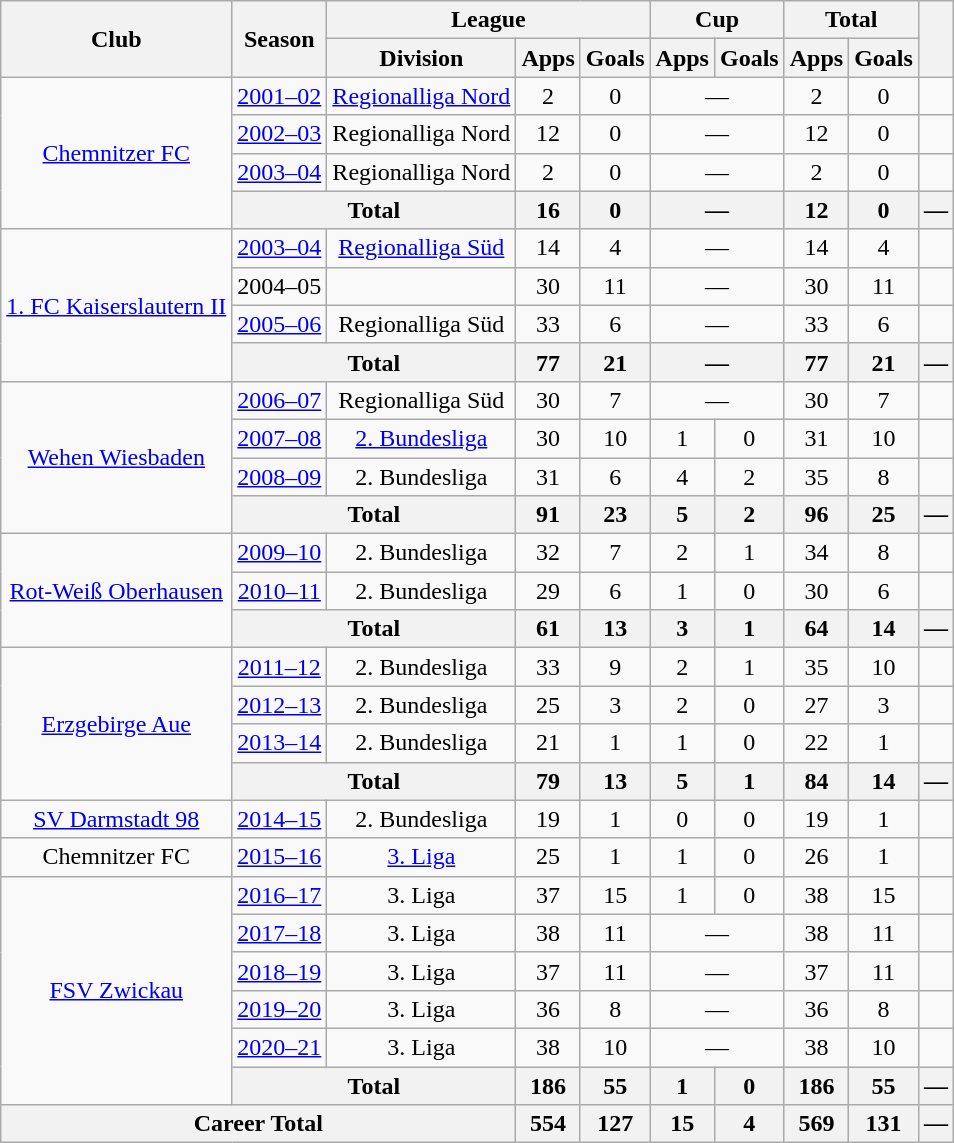<table class="wikitable" Style="text-align: center">
<tr>
<th rowspan="2">Club</th>
<th rowspan="2">Season</th>
<th colspan="3">League</th>
<th colspan="2">Cup</th>
<th colspan="2">Total</th>
<th rowspan="2"></th>
</tr>
<tr>
<th>Division</th>
<th>Apps</th>
<th>Goals</th>
<th>Apps</th>
<th>Goals</th>
<th>Apps</th>
<th>Goals</th>
</tr>
<tr>
<td rowspan="4"><a href='#'>Chemnitzer FC</a></td>
<td><a href='#'>2001–02</a></td>
<td><a href='#'>Regionalliga Nord</a></td>
<td>2</td>
<td>0</td>
<td colspan="2">—</td>
<td>2</td>
<td>0</td>
<td></td>
</tr>
<tr>
<td><a href='#'>2002–03</a></td>
<td>Regionalliga Nord</td>
<td>12</td>
<td>0</td>
<td colspan="2">—</td>
<td>12</td>
<td>0</td>
<td></td>
</tr>
<tr>
<td><a href='#'>2003–04</a></td>
<td>Regionalliga Nord</td>
<td>2</td>
<td>0</td>
<td colspan="2">—</td>
<td>2</td>
<td>0</td>
<td></td>
</tr>
<tr>
<th colspan="2">Total</th>
<th>16</th>
<th>0</th>
<th colspan="2">—</th>
<th>12</th>
<th>0</th>
<th>—</th>
</tr>
<tr>
<td rowspan="4"><a href='#'>1. FC Kaiserslautern II</a></td>
<td><a href='#'>2003–04</a></td>
<td><a href='#'>Regionalliga Süd</a></td>
<td>14</td>
<td>4</td>
<td colspan="2">—</td>
<td>14</td>
<td>4</td>
<td></td>
</tr>
<tr>
<td>2004–05</td>
<td></td>
<td>30</td>
<td>11</td>
<td colspan="2">—</td>
<td>30</td>
<td>11</td>
<td></td>
</tr>
<tr>
<td><a href='#'>2005–06</a></td>
<td>Regionalliga Süd</td>
<td>33</td>
<td>6</td>
<td colspan="2">—</td>
<td>33</td>
<td>6</td>
<td></td>
</tr>
<tr>
<th colspan="2">Total</th>
<th>77</th>
<th>21</th>
<th colspan="2">—</th>
<th>77</th>
<th>21</th>
<th>—</th>
</tr>
<tr>
<td rowspan="4"><a href='#'>Wehen Wiesbaden</a></td>
<td><a href='#'>2006–07</a></td>
<td>Regionalliga Süd</td>
<td>30</td>
<td>7</td>
<td colspan="2">—</td>
<td>30</td>
<td>7</td>
<td></td>
</tr>
<tr>
<td><a href='#'>2007–08</a></td>
<td><a href='#'>2. Bundesliga</a></td>
<td>30</td>
<td>10</td>
<td>1</td>
<td>0</td>
<td>31</td>
<td>10</td>
<td></td>
</tr>
<tr>
<td><a href='#'>2008–09</a></td>
<td>2. Bundesliga</td>
<td>31</td>
<td>6</td>
<td>4</td>
<td>2</td>
<td>35</td>
<td>8</td>
<td></td>
</tr>
<tr>
<th colspan="2">Total</th>
<th>91</th>
<th>23</th>
<th>5</th>
<th>2</th>
<th>96</th>
<th>25</th>
<th>—</th>
</tr>
<tr>
<td rowspan="3"><a href='#'>Rot-Weiß Oberhausen</a></td>
<td><a href='#'>2009–10</a></td>
<td>2. Bundesliga</td>
<td>32</td>
<td>7</td>
<td>2</td>
<td>1</td>
<td>34</td>
<td>8</td>
<td></td>
</tr>
<tr>
<td><a href='#'>2010–11</a></td>
<td>2. Bundesliga</td>
<td>29</td>
<td>6</td>
<td>1</td>
<td>0</td>
<td>30</td>
<td>6</td>
<td></td>
</tr>
<tr>
<th colspan="2">Total</th>
<th>61</th>
<th>13</th>
<th>3</th>
<th>1</th>
<th>64</th>
<th>14</th>
<th>—</th>
</tr>
<tr>
<td rowspan="4"><a href='#'>Erzgebirge Aue</a></td>
<td><a href='#'>2011–12</a></td>
<td>2. Bundesliga</td>
<td>33</td>
<td>9</td>
<td>2</td>
<td>1</td>
<td>35</td>
<td>10</td>
<td></td>
</tr>
<tr>
<td><a href='#'>2012–13</a></td>
<td>2. Bundesliga</td>
<td>25</td>
<td>3</td>
<td>2</td>
<td>0</td>
<td>27</td>
<td>3</td>
<td></td>
</tr>
<tr>
<td><a href='#'>2013–14</a></td>
<td>2. Bundesliga</td>
<td>21</td>
<td>1</td>
<td>1</td>
<td>0</td>
<td>22</td>
<td>1</td>
<td></td>
</tr>
<tr>
<th colspan="2">Total</th>
<th>79</th>
<th>13</th>
<th>5</th>
<th>1</th>
<th>84</th>
<th>14</th>
<th>—</th>
</tr>
<tr>
<td><a href='#'>SV Darmstadt 98</a></td>
<td><a href='#'>2014–15</a></td>
<td>2. Bundesliga</td>
<td>19</td>
<td>1</td>
<td>0</td>
<td>0</td>
<td>19</td>
<td>1</td>
<td></td>
</tr>
<tr>
<td>Chemnitzer FC</td>
<td><a href='#'>2015–16</a></td>
<td><a href='#'>3. Liga</a></td>
<td>25</td>
<td>1</td>
<td>1</td>
<td>0</td>
<td>26</td>
<td>1</td>
<td></td>
</tr>
<tr>
<td rowspan="6"><a href='#'>FSV Zwickau</a></td>
<td><a href='#'>2016–17</a></td>
<td>3. Liga</td>
<td>37</td>
<td>15</td>
<td>1</td>
<td>0</td>
<td>38</td>
<td>15</td>
<td></td>
</tr>
<tr>
<td><a href='#'>2017–18</a></td>
<td>3. Liga</td>
<td>38</td>
<td>11</td>
<td colspan="2">—</td>
<td>38</td>
<td>11</td>
<td></td>
</tr>
<tr>
<td><a href='#'>2018–19</a></td>
<td>3. Liga</td>
<td>37</td>
<td>11</td>
<td colspan="2">—</td>
<td>37</td>
<td>11</td>
<td></td>
</tr>
<tr>
<td><a href='#'>2019–20</a></td>
<td>3. Liga</td>
<td>36</td>
<td>8</td>
<td colspan="2">—</td>
<td>36</td>
<td>8</td>
<td></td>
</tr>
<tr>
<td><a href='#'>2020–21</a></td>
<td>3. Liga</td>
<td>38</td>
<td>10</td>
<td colspan="2">—</td>
<td>38</td>
<td>10</td>
<td></td>
</tr>
<tr>
<th colspan="2">Total</th>
<th>186</th>
<th>55</th>
<th>1</th>
<th>0</th>
<th>186</th>
<th>55</th>
<th>—</th>
</tr>
<tr>
<th colspan="3">Career Total</th>
<th>554</th>
<th>127</th>
<th>15</th>
<th>4</th>
<th>569</th>
<th>131</th>
<th>—</th>
</tr>
</table>
